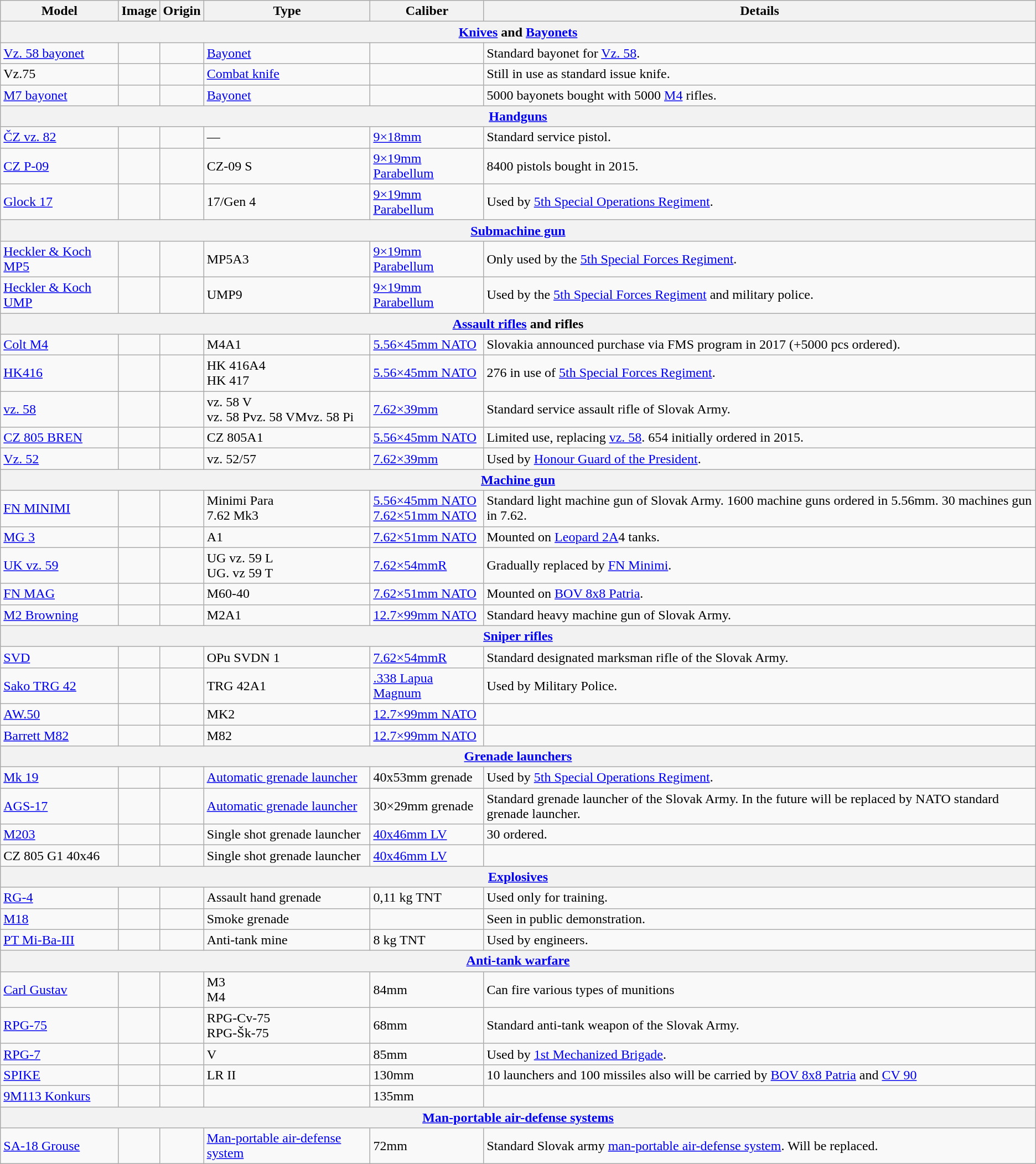<table class="wikitable sortable">
<tr>
<th>Model</th>
<th>Image</th>
<th>Origin</th>
<th>Type</th>
<th>Caliber</th>
<th>Details</th>
</tr>
<tr>
<th colspan="6"><a href='#'>Knives</a> and <a href='#'>Bayonets</a></th>
</tr>
<tr>
<td><a href='#'>Vz. 58 bayonet</a></td>
<td></td>
<td></td>
<td><a href='#'>Bayonet</a></td>
<td></td>
<td>Standard bayonet for <a href='#'>Vz. 58</a>.</td>
</tr>
<tr>
<td>Vz.75</td>
<td></td>
<td></td>
<td><a href='#'>Combat knife</a></td>
<td></td>
<td>Still in use as standard issue knife.</td>
</tr>
<tr>
<td><a href='#'>M7 bayonet</a></td>
<td></td>
<td></td>
<td><a href='#'>Bayonet</a></td>
<td></td>
<td>5000 bayonets bought with 5000 <a href='#'>M4</a> rifles.</td>
</tr>
<tr>
<th colspan="6"><a href='#'>Handguns</a></th>
</tr>
<tr>
<td><a href='#'>ČZ vz. 82</a></td>
<td></td>
<td></td>
<td>—</td>
<td><a href='#'>9×18mm</a></td>
<td>Standard service pistol.</td>
</tr>
<tr>
<td><a href='#'>CZ P-09</a></td>
<td></td>
<td></td>
<td>CZ-09 S</td>
<td><a href='#'>9×19mm Parabellum</a></td>
<td>8400 pistols bought in 2015.</td>
</tr>
<tr>
<td><a href='#'>Glock 17</a></td>
<td></td>
<td></td>
<td>17/Gen 4</td>
<td><a href='#'>9×19mm Parabellum</a></td>
<td>Used by <a href='#'>5th Special Operations Regiment</a>.</td>
</tr>
<tr>
<th colspan="6"><a href='#'>Submachine gun</a></th>
</tr>
<tr>
<td><a href='#'>Heckler & Koch MP5</a></td>
<td></td>
<td></td>
<td>MP5A3</td>
<td><a href='#'>9×19mm Parabellum</a></td>
<td>Only used by the <a href='#'>5th Special Forces Regiment</a>.</td>
</tr>
<tr>
<td><a href='#'>Heckler & Koch UMP</a></td>
<td></td>
<td></td>
<td>UMP9</td>
<td><a href='#'>9×19mm Parabellum</a></td>
<td>Used by the <a href='#'>5th Special Forces Regiment</a> and military police.</td>
</tr>
<tr>
<th colspan="6"><a href='#'>Assault rifles</a> and rifles</th>
</tr>
<tr>
<td><a href='#'>Colt M4</a></td>
<td></td>
<td></td>
<td>M4A1</td>
<td><a href='#'>5.56×45mm NATO</a></td>
<td>Slovakia announced purchase via FMS program in 2017 (+5000 pcs ordered).</td>
</tr>
<tr>
<td><a href='#'>HK416</a></td>
<td></td>
<td></td>
<td>HK 416A4<br>HK 417</td>
<td><a href='#'>5.56×45mm NATO</a></td>
<td>276 in use of <a href='#'>5th Special Forces Regiment</a>.</td>
</tr>
<tr>
<td><a href='#'>vz. 58</a></td>
<td></td>
<td></td>
<td>vz. 58 V<br>vz. 58 Pvz. 58 VMvz. 58 Pi</td>
<td><a href='#'>7.62×39mm</a></td>
<td>Standard service assault rifle of Slovak Army.</td>
</tr>
<tr>
<td><a href='#'>CZ 805 BREN</a></td>
<td></td>
<td></td>
<td>CZ 805A1</td>
<td><a href='#'>5.56×45mm NATO</a></td>
<td>Limited use, replacing <a href='#'>vz. 58</a>. 654 initially ordered in 2015.</td>
</tr>
<tr>
<td><a href='#'>Vz. 52</a></td>
<td></td>
<td></td>
<td>vz. 52/57</td>
<td><a href='#'>7.62×39mm</a></td>
<td>Used by <a href='#'>Honour Guard of the President</a>.</td>
</tr>
<tr>
<th colspan="6"><a href='#'>Machine gun</a></th>
</tr>
<tr>
<td><a href='#'>FN MINIMI</a></td>
<td></td>
<td></td>
<td>Minimi Para<br>7.62 Mk3</td>
<td><a href='#'>5.56×45mm NATO</a><br><a href='#'>7.62×51mm NATO</a></td>
<td>Standard light machine gun of Slovak Army. 1600 machine guns ordered in 5.56mm. 30 machines gun in 7.62.</td>
</tr>
<tr>
<td><a href='#'>MG 3</a></td>
<td></td>
<td></td>
<td>A1</td>
<td><a href='#'>7.62×51mm NATO</a></td>
<td>Mounted on <a href='#'>Leopard 2A</a>4 tanks.</td>
</tr>
<tr>
<td><a href='#'>UK vz. 59</a></td>
<td></td>
<td></td>
<td>UG vz. 59 L<br>UG. vz 59 T</td>
<td><a href='#'>7.62×54mmR</a></td>
<td>Gradually replaced by <a href='#'>FN Minimi</a>.</td>
</tr>
<tr>
<td><a href='#'>FN MAG</a></td>
<td></td>
<td></td>
<td>M60-40</td>
<td><a href='#'>7.62×51mm NATO</a></td>
<td>Mounted on <a href='#'>BOV 8x8 Patria</a>.</td>
</tr>
<tr>
<td><a href='#'>M2 Browning</a></td>
<td></td>
<td></td>
<td>M2A1</td>
<td><a href='#'>12.7×99mm NATO</a></td>
<td>Standard heavy machine gun of Slovak Army.</td>
</tr>
<tr>
<th colspan="6"><a href='#'>Sniper rifles</a></th>
</tr>
<tr>
<td><a href='#'>SVD</a></td>
<td></td>
<td></td>
<td>OPu SVDN 1</td>
<td><a href='#'>7.62×54mmR</a></td>
<td>Standard designated marksman rifle of the Slovak Army.</td>
</tr>
<tr>
<td><a href='#'>Sako TRG 42</a></td>
<td></td>
<td></td>
<td>TRG 42A1</td>
<td><a href='#'>.338 Lapua Magnum</a></td>
<td>Used by Military Police.</td>
</tr>
<tr>
<td><a href='#'>AW.50</a></td>
<td></td>
<td></td>
<td>MK2</td>
<td><a href='#'>12.7×99mm NATO</a></td>
<td></td>
</tr>
<tr>
<td><a href='#'>Barrett M82</a></td>
<td></td>
<td></td>
<td>M82</td>
<td><a href='#'>12.7×99mm NATO</a></td>
<td></td>
</tr>
<tr>
<th colspan="6"><a href='#'>Grenade launchers</a></th>
</tr>
<tr>
<td><a href='#'>Mk 19</a></td>
<td></td>
<td></td>
<td><a href='#'>Automatic grenade launcher</a></td>
<td>40x53mm grenade</td>
<td>Used by <a href='#'>5th Special Operations Regiment</a>.</td>
</tr>
<tr>
<td><a href='#'>AGS-17</a></td>
<td></td>
<td></td>
<td><a href='#'>Automatic grenade launcher</a></td>
<td>30×29mm grenade</td>
<td>Standard grenade launcher of the Slovak Army. In the future will be replaced by NATO standard grenade launcher.</td>
</tr>
<tr>
<td><a href='#'>M203</a></td>
<td></td>
<td></td>
<td>Single shot grenade launcher</td>
<td><a href='#'>40x46mm LV</a></td>
<td>30 ordered.</td>
</tr>
<tr>
<td>CZ 805 G1 40x46</td>
<td></td>
<td></td>
<td>Single shot grenade launcher</td>
<td><a href='#'>40x46mm LV</a></td>
<td></td>
</tr>
<tr>
<th colspan="6"><a href='#'>Explosives</a></th>
</tr>
<tr>
<td><a href='#'>RG-4</a></td>
<td></td>
<td></td>
<td>Assault hand grenade</td>
<td>0,11 kg TNT</td>
<td>Used only for training.</td>
</tr>
<tr>
<td><a href='#'>M18</a></td>
<td></td>
<td></td>
<td>Smoke grenade</td>
<td></td>
<td>Seen in public demonstration.</td>
</tr>
<tr>
<td><a href='#'>PT Mi-Ba-III</a></td>
<td></td>
<td></td>
<td>Anti-tank mine</td>
<td>8 kg TNT</td>
<td>Used by engineers.</td>
</tr>
<tr>
<th colspan="6"><a href='#'>Anti-tank warfare</a></th>
</tr>
<tr>
<td><a href='#'>Carl Gustav</a></td>
<td></td>
<td></td>
<td>M3<br>M4</td>
<td>84mm</td>
<td>Can fire various types of munitions</td>
</tr>
<tr>
<td><a href='#'>RPG-75</a></td>
<td></td>
<td></td>
<td>RPG-Cv-75<br>RPG-Šk-75</td>
<td>68mm</td>
<td>Standard anti-tank weapon of the Slovak Army.</td>
</tr>
<tr>
<td><a href='#'>RPG-7</a></td>
<td></td>
<td></td>
<td>V</td>
<td>85mm</td>
<td>Used by <a href='#'>1st Mechanized Brigade</a>.</td>
</tr>
<tr>
<td><a href='#'>SPIKE</a></td>
<td></td>
<td></td>
<td>LR II</td>
<td>130mm</td>
<td>10 launchers and 100 missiles also will be carried by <a href='#'>BOV 8x8 Patria</a> and <a href='#'>CV 90</a></td>
</tr>
<tr>
<td><a href='#'>9M113 Konkurs</a></td>
<td></td>
<td></td>
<td></td>
<td>135mm</td>
<td></td>
</tr>
<tr>
<th colspan="6"><a href='#'>Man-portable air-defense systems</a></th>
</tr>
<tr>
<td><a href='#'>SA-18 Grouse</a></td>
<td></td>
<td></td>
<td><a href='#'>Man-portable air-defense system</a></td>
<td>72mm</td>
<td>Standard Slovak army <a href='#'>man-portable air-defense system</a>. Will be replaced.</td>
</tr>
</table>
